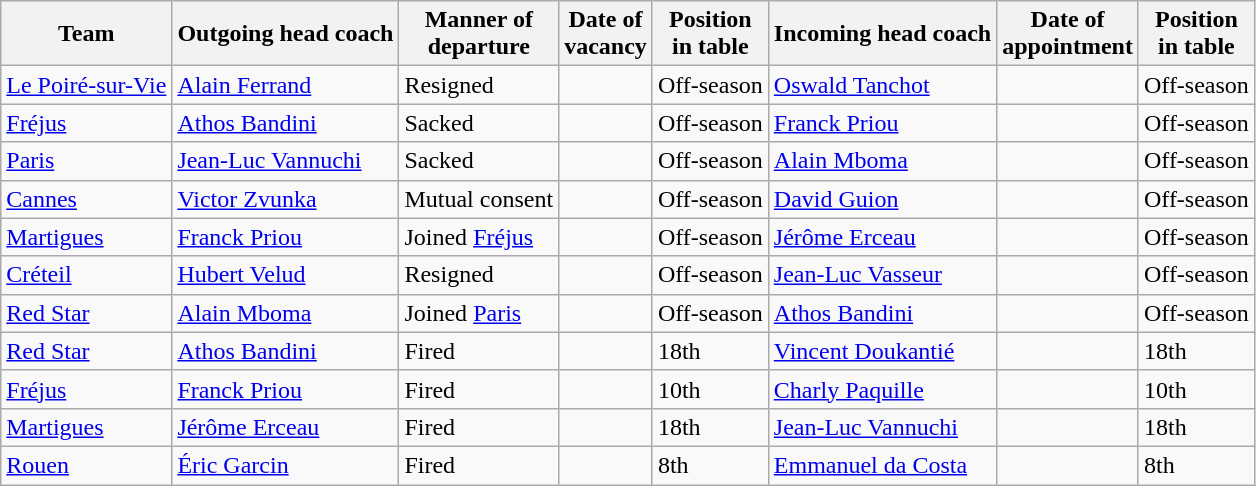<table class="wikitable sortable">
<tr>
<th>Team</th>
<th>Outgoing head coach</th>
<th>Manner of<br>departure</th>
<th>Date of<br>vacancy</th>
<th>Position<br>in table</th>
<th>Incoming head coach</th>
<th>Date of<br>appointment</th>
<th>Position<br>in table</th>
</tr>
<tr>
<td><a href='#'>Le Poiré-sur-Vie</a></td>
<td> <a href='#'>Alain Ferrand</a></td>
<td>Resigned</td>
<td></td>
<td>Off-season</td>
<td> <a href='#'>Oswald Tanchot</a></td>
<td></td>
<td>Off-season</td>
</tr>
<tr>
<td><a href='#'>Fréjus</a></td>
<td> <a href='#'>Athos Bandini</a></td>
<td>Sacked</td>
<td></td>
<td>Off-season</td>
<td> <a href='#'>Franck Priou</a></td>
<td></td>
<td>Off-season</td>
</tr>
<tr>
<td><a href='#'>Paris</a></td>
<td> <a href='#'>Jean-Luc Vannuchi</a></td>
<td>Sacked</td>
<td></td>
<td>Off-season</td>
<td> <a href='#'>Alain Mboma</a></td>
<td></td>
<td>Off-season</td>
</tr>
<tr>
<td><a href='#'>Cannes</a></td>
<td> <a href='#'>Victor Zvunka</a></td>
<td>Mutual consent</td>
<td></td>
<td>Off-season</td>
<td> <a href='#'>David Guion</a></td>
<td></td>
<td>Off-season</td>
</tr>
<tr>
<td><a href='#'>Martigues</a></td>
<td> <a href='#'>Franck Priou</a></td>
<td>Joined <a href='#'>Fréjus</a></td>
<td></td>
<td>Off-season</td>
<td> <a href='#'>Jérôme Erceau</a></td>
<td></td>
<td>Off-season</td>
</tr>
<tr>
<td><a href='#'>Créteil</a></td>
<td> <a href='#'>Hubert Velud</a></td>
<td>Resigned</td>
<td></td>
<td>Off-season</td>
<td> <a href='#'>Jean-Luc Vasseur</a></td>
<td></td>
<td>Off-season</td>
</tr>
<tr>
<td><a href='#'>Red Star</a></td>
<td> <a href='#'>Alain Mboma</a></td>
<td>Joined <a href='#'>Paris</a></td>
<td></td>
<td>Off-season</td>
<td> <a href='#'>Athos Bandini</a></td>
<td></td>
<td>Off-season</td>
</tr>
<tr>
<td><a href='#'>Red Star</a></td>
<td> <a href='#'>Athos Bandini</a></td>
<td>Fired</td>
<td></td>
<td>18th</td>
<td> <a href='#'>Vincent Doukantié</a></td>
<td></td>
<td>18th</td>
</tr>
<tr>
<td><a href='#'>Fréjus</a></td>
<td> <a href='#'>Franck Priou</a></td>
<td>Fired</td>
<td></td>
<td>10th</td>
<td> <a href='#'>Charly Paquille</a></td>
<td></td>
<td>10th</td>
</tr>
<tr>
<td><a href='#'>Martigues</a></td>
<td> <a href='#'>Jérôme Erceau</a></td>
<td>Fired</td>
<td></td>
<td>18th</td>
<td> <a href='#'>Jean-Luc Vannuchi</a></td>
<td></td>
<td>18th</td>
</tr>
<tr>
<td><a href='#'>Rouen</a></td>
<td> <a href='#'>Éric Garcin</a></td>
<td>Fired</td>
<td></td>
<td>8th</td>
<td> <a href='#'>Emmanuel da Costa</a></td>
<td></td>
<td>8th</td>
</tr>
</table>
